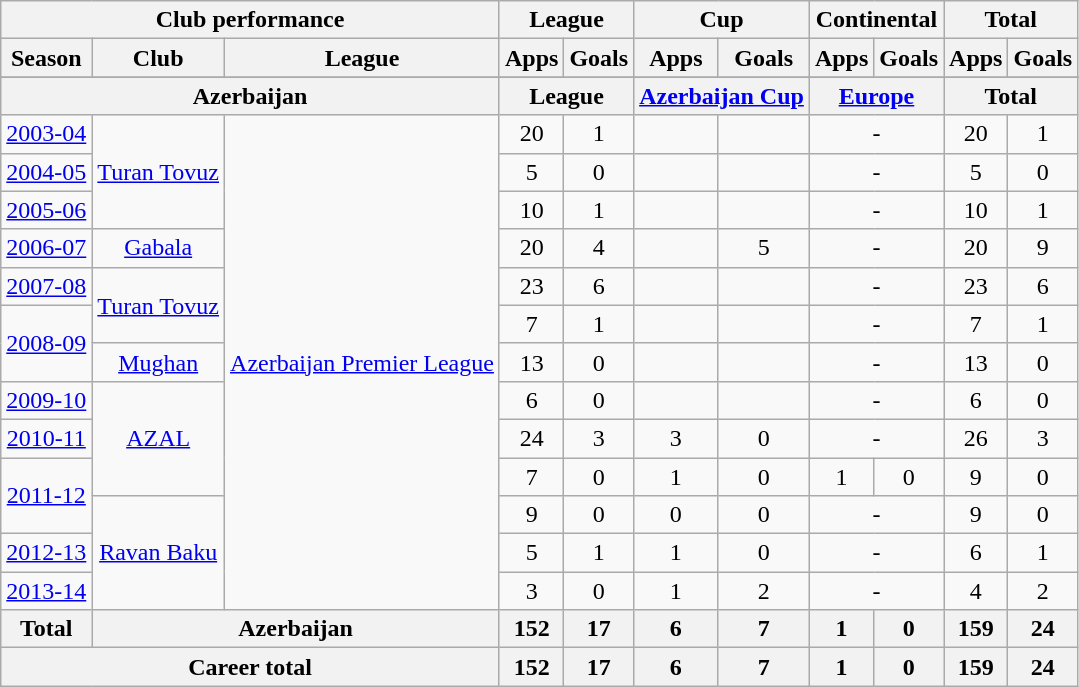<table class="wikitable" style="text-align:center">
<tr>
<th colspan=3>Club performance</th>
<th colspan=2>League</th>
<th colspan=2>Cup</th>
<th colspan=2>Continental</th>
<th colspan=2>Total</th>
</tr>
<tr>
<th>Season</th>
<th>Club</th>
<th>League</th>
<th>Apps</th>
<th>Goals</th>
<th>Apps</th>
<th>Goals</th>
<th>Apps</th>
<th>Goals</th>
<th>Apps</th>
<th>Goals</th>
</tr>
<tr>
</tr>
<tr>
<th colspan=3>Azerbaijan</th>
<th colspan=2>League</th>
<th colspan=2><a href='#'>Azerbaijan Cup</a></th>
<th colspan=2><a href='#'>Europe</a></th>
<th colspan=2>Total</th>
</tr>
<tr>
<td><a href='#'>2003-04</a></td>
<td rowspan="3"><a href='#'>Turan Tovuz</a></td>
<td rowspan="13"><a href='#'>Azerbaijan Premier League</a></td>
<td>20</td>
<td>1</td>
<td></td>
<td></td>
<td colspan="2">-</td>
<td>20</td>
<td>1</td>
</tr>
<tr>
<td><a href='#'>2004-05</a></td>
<td>5</td>
<td>0</td>
<td></td>
<td></td>
<td colspan="2">-</td>
<td>5</td>
<td>0</td>
</tr>
<tr>
<td><a href='#'>2005-06</a></td>
<td>10</td>
<td>1</td>
<td></td>
<td></td>
<td colspan="2">-</td>
<td>10</td>
<td>1</td>
</tr>
<tr>
<td><a href='#'>2006-07</a></td>
<td><a href='#'>Gabala</a></td>
<td>20</td>
<td>4</td>
<td></td>
<td>5</td>
<td colspan="2">-</td>
<td>20</td>
<td>9</td>
</tr>
<tr>
<td><a href='#'>2007-08</a></td>
<td rowspan="2"><a href='#'>Turan Tovuz</a></td>
<td>23</td>
<td>6</td>
<td></td>
<td></td>
<td colspan="2">-</td>
<td>23</td>
<td>6</td>
</tr>
<tr>
<td rowspan="2"><a href='#'>2008-09</a></td>
<td>7</td>
<td>1</td>
<td></td>
<td></td>
<td colspan="2">-</td>
<td>7</td>
<td>1</td>
</tr>
<tr>
<td><a href='#'>Mughan</a></td>
<td>13</td>
<td>0</td>
<td></td>
<td></td>
<td colspan="2">-</td>
<td>13</td>
<td>0</td>
</tr>
<tr>
<td><a href='#'>2009-10</a></td>
<td rowspan="3"><a href='#'>AZAL</a></td>
<td>6</td>
<td>0</td>
<td></td>
<td></td>
<td colspan="2">-</td>
<td>6</td>
<td>0</td>
</tr>
<tr>
<td><a href='#'>2010-11</a></td>
<td>24</td>
<td>3</td>
<td>3</td>
<td>0</td>
<td colspan="2">-</td>
<td>26</td>
<td>3</td>
</tr>
<tr>
<td rowspan="2"><a href='#'>2011-12</a></td>
<td>7</td>
<td>0</td>
<td>1</td>
<td>0</td>
<td>1</td>
<td>0</td>
<td>9</td>
<td>0</td>
</tr>
<tr>
<td rowspan="3"><a href='#'>Ravan Baku</a></td>
<td>9</td>
<td>0</td>
<td>0</td>
<td>0</td>
<td colspan="2">-</td>
<td>9</td>
<td>0</td>
</tr>
<tr>
<td><a href='#'>2012-13</a></td>
<td>5</td>
<td>1</td>
<td>1</td>
<td>0</td>
<td colspan="2">-</td>
<td>6</td>
<td>1</td>
</tr>
<tr>
<td><a href='#'>2013-14</a></td>
<td>3</td>
<td>0</td>
<td>1</td>
<td>2</td>
<td colspan="2">-</td>
<td>4</td>
<td>2</td>
</tr>
<tr>
<th rowspan=1>Total</th>
<th colspan=2>Azerbaijan</th>
<th>152</th>
<th>17</th>
<th>6</th>
<th>7</th>
<th>1</th>
<th>0</th>
<th>159</th>
<th>24</th>
</tr>
<tr>
<th colspan=3>Career total</th>
<th>152</th>
<th>17</th>
<th>6</th>
<th>7</th>
<th>1</th>
<th>0</th>
<th>159</th>
<th>24</th>
</tr>
</table>
